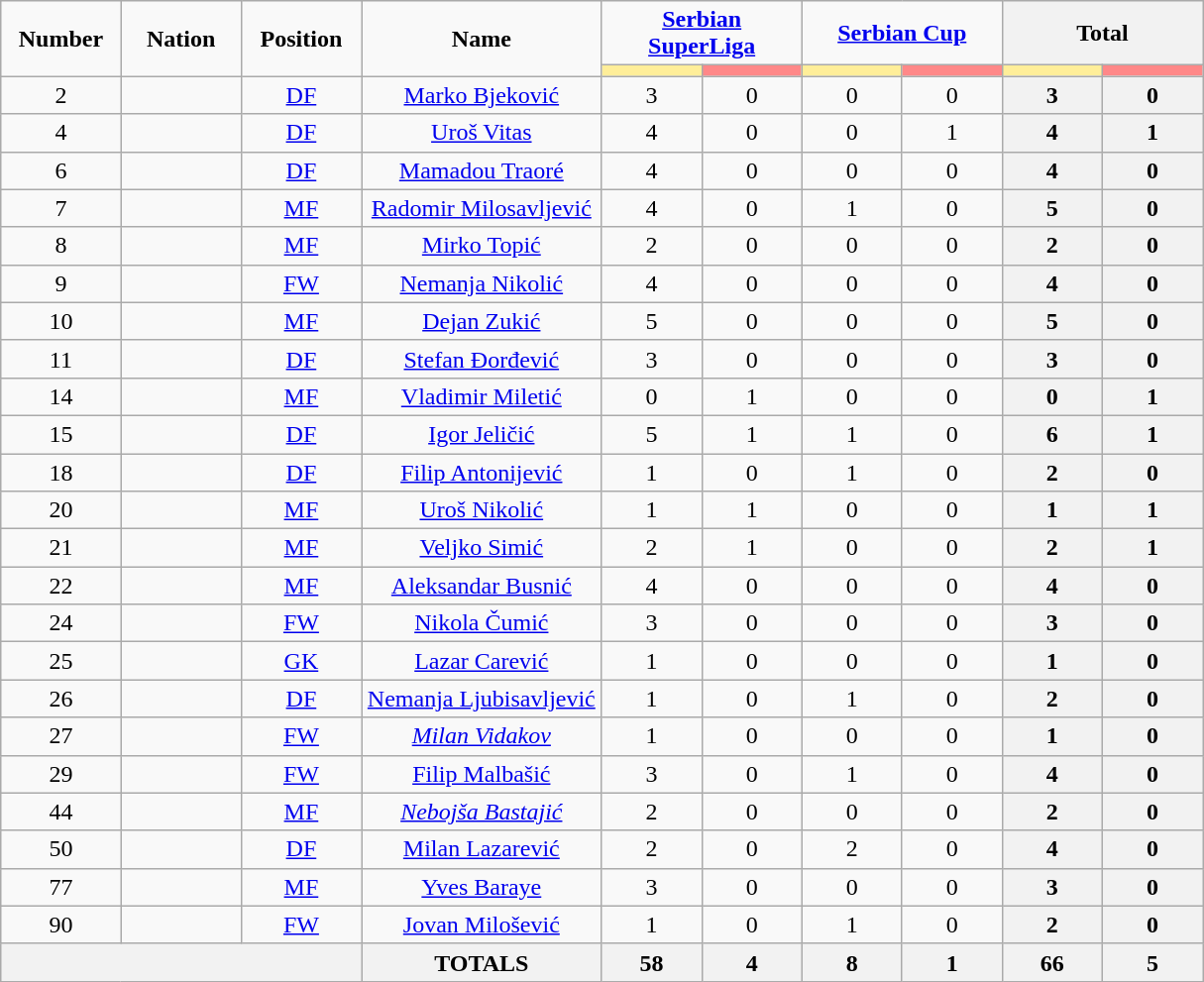<table class="wikitable" style="font-size: 100%; text-align: center;">
<tr>
<td rowspan="2" width="10%" align="center"><strong>Number</strong></td>
<td rowspan="2" width="10%" align="center"><strong>Nation</strong></td>
<td rowspan="2" width="10%" align="center"><strong>Position</strong></td>
<td rowspan="2" width="20%" align="center"><strong>Name</strong></td>
<td colspan="2" align="center"><strong><a href='#'>Serbian SuperLiga</a></strong></td>
<td colspan="2"><strong><a href='#'>Serbian Cup</a></strong></td>
<th colspan="2" align="center"><strong>Total</strong></th>
</tr>
<tr>
<th width="60" style="background: #FFEE99"></th>
<th width="60" style="background: #FF8888"></th>
<th width="60" style="background: #FFEE99"></th>
<th width="60" style="background: #FF8888"></th>
<th width="60" style="background: #FFEE99"></th>
<th width="60" style="background: #FF8888"></th>
</tr>
<tr>
<td>2</td>
<td></td>
<td><a href='#'>DF</a></td>
<td><a href='#'>Marko Bjeković</a></td>
<td>3</td>
<td>0</td>
<td>0</td>
<td>0</td>
<th>3</th>
<th>0</th>
</tr>
<tr>
<td>4</td>
<td></td>
<td><a href='#'>DF</a></td>
<td><a href='#'>Uroš Vitas</a></td>
<td>4</td>
<td>0</td>
<td>0</td>
<td>1</td>
<th>4</th>
<th>1</th>
</tr>
<tr>
<td>6</td>
<td></td>
<td><a href='#'>DF</a></td>
<td><a href='#'>Mamadou Traoré</a></td>
<td>4</td>
<td>0</td>
<td>0</td>
<td>0</td>
<th>4</th>
<th>0</th>
</tr>
<tr>
<td>7</td>
<td></td>
<td><a href='#'>MF</a></td>
<td><a href='#'>Radomir Milosavljević</a></td>
<td>4</td>
<td>0</td>
<td>1</td>
<td>0</td>
<th>5</th>
<th>0</th>
</tr>
<tr>
<td>8</td>
<td></td>
<td><a href='#'>MF</a></td>
<td><a href='#'>Mirko Topić</a></td>
<td>2</td>
<td>0</td>
<td>0</td>
<td>0</td>
<th>2</th>
<th>0</th>
</tr>
<tr>
<td>9</td>
<td></td>
<td><a href='#'><abbr>FW</abbr></a></td>
<td><a href='#'>Nemanja Nikolić</a></td>
<td>4</td>
<td>0</td>
<td>0</td>
<td>0</td>
<th>4</th>
<th>0</th>
</tr>
<tr>
<td>10</td>
<td></td>
<td><a href='#'>MF</a></td>
<td><a href='#'>Dejan Zukić</a></td>
<td>5</td>
<td>0</td>
<td>0</td>
<td>0</td>
<th>5</th>
<th>0</th>
</tr>
<tr>
<td>11</td>
<td></td>
<td><a href='#'>DF</a></td>
<td><a href='#'>Stefan Đorđević</a></td>
<td>3</td>
<td>0</td>
<td>0</td>
<td>0</td>
<th>3</th>
<th>0</th>
</tr>
<tr>
<td>14</td>
<td></td>
<td><a href='#'>MF</a></td>
<td><a href='#'>Vladimir Miletić</a></td>
<td>0</td>
<td>1</td>
<td>0</td>
<td>0</td>
<th>0</th>
<th>1</th>
</tr>
<tr>
<td>15</td>
<td></td>
<td><a href='#'>DF</a></td>
<td><a href='#'>Igor Jeličić</a></td>
<td>5</td>
<td>1</td>
<td>1</td>
<td>0</td>
<th>6</th>
<th>1</th>
</tr>
<tr>
<td>18</td>
<td></td>
<td><a href='#'>DF</a></td>
<td><a href='#'>Filip Antonijević</a></td>
<td>1</td>
<td>0</td>
<td>1</td>
<td>0</td>
<th>2</th>
<th>0</th>
</tr>
<tr>
<td>20</td>
<td></td>
<td><a href='#'>MF</a></td>
<td><a href='#'>Uroš Nikolić</a></td>
<td>1</td>
<td>1</td>
<td>0</td>
<td>0</td>
<th>1</th>
<th>1</th>
</tr>
<tr>
<td>21</td>
<td></td>
<td><a href='#'>MF</a></td>
<td><a href='#'>Veljko Simić</a></td>
<td>2</td>
<td>1</td>
<td>0</td>
<td>0</td>
<th>2</th>
<th>1</th>
</tr>
<tr>
<td>22</td>
<td></td>
<td><a href='#'>MF</a></td>
<td><a href='#'>Aleksandar Busnić</a></td>
<td>4</td>
<td>0</td>
<td>0</td>
<td>0</td>
<th>4</th>
<th>0</th>
</tr>
<tr>
<td>24</td>
<td></td>
<td><a href='#'><abbr>FW</abbr></a></td>
<td><a href='#'>Nikola Čumić</a></td>
<td>3</td>
<td>0</td>
<td>0</td>
<td>0</td>
<th>3</th>
<th>0</th>
</tr>
<tr>
<td>25</td>
<td></td>
<td><a href='#'>GK</a></td>
<td><a href='#'>Lazar Carević</a></td>
<td>1</td>
<td>0</td>
<td>0</td>
<td>0</td>
<th>1</th>
<th>0</th>
</tr>
<tr>
<td>26</td>
<td></td>
<td><a href='#'>DF</a></td>
<td><a href='#'>Nemanja Ljubisavljević</a></td>
<td>1</td>
<td>0</td>
<td>1</td>
<td>0</td>
<th>2</th>
<th>0</th>
</tr>
<tr>
<td>27</td>
<td></td>
<td><a href='#'><abbr>FW</abbr></a></td>
<td><em><a href='#'>Milan Vidakov</a></em></td>
<td>1</td>
<td>0</td>
<td>0</td>
<td>0</td>
<th>1</th>
<th>0</th>
</tr>
<tr>
<td>29</td>
<td></td>
<td><a href='#'><abbr>FW</abbr></a></td>
<td><a href='#'>Filip Malbašić</a></td>
<td>3</td>
<td>0</td>
<td>1</td>
<td>0</td>
<th>4</th>
<th>0</th>
</tr>
<tr>
<td>44</td>
<td></td>
<td><a href='#'>MF</a></td>
<td><em><a href='#'>Nebojša Bastajić</a></em></td>
<td>2</td>
<td>0</td>
<td>0</td>
<td>0</td>
<th>2</th>
<th>0</th>
</tr>
<tr>
<td>50</td>
<td></td>
<td><a href='#'>DF</a></td>
<td><a href='#'>Milan Lazarević</a></td>
<td>2</td>
<td>0</td>
<td>2</td>
<td>0</td>
<th>4</th>
<th>0</th>
</tr>
<tr>
<td>77</td>
<td></td>
<td><a href='#'>MF</a></td>
<td><a href='#'>Yves Baraye</a></td>
<td>3</td>
<td>0</td>
<td>0</td>
<td>0</td>
<th>3</th>
<th>0</th>
</tr>
<tr>
<td>90</td>
<td></td>
<td><a href='#'><abbr>FW</abbr></a></td>
<td><a href='#'>Jovan Milošević</a></td>
<td>1</td>
<td>0</td>
<td>1</td>
<td>0</td>
<th>2</th>
<th>0</th>
</tr>
<tr>
<th colspan="3"></th>
<th><strong>TOTALS</strong></th>
<th>58</th>
<th>4</th>
<th>8</th>
<th><strong>1</strong></th>
<th>66</th>
<th>5</th>
</tr>
</table>
